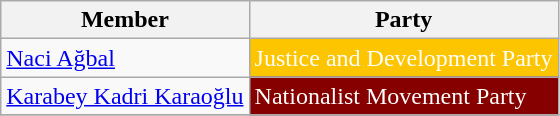<table class="wikitable">
<tr>
<th>Member</th>
<th>Party</th>
</tr>
<tr>
<td><a href='#'>Naci Ağbal</a></td>
<td style="background:#FDC400; color:white">Justice and Development Party</td>
</tr>
<tr>
<td><a href='#'>Karabey Kadri Karaoğlu</a></td>
<td style="background:#870000; color:white">Nationalist Movement Party</td>
</tr>
<tr>
</tr>
</table>
